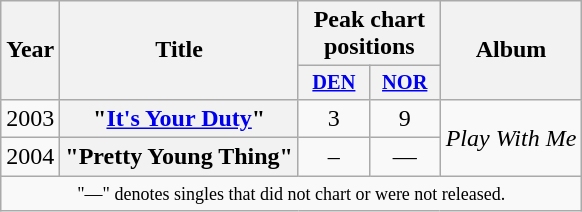<table class="wikitable plainrowheaders" style="text-align:center;" border="1">
<tr>
<th scope="col" rowspan="2">Year</th>
<th scope="col" rowspan="2">Title</th>
<th scope="col" colspan="2">Peak chart positions</th>
<th scope="col" rowspan="2">Album</th>
</tr>
<tr>
<th scope="col" style="width:3em;font-size:85%;"><a href='#'>DEN</a><br></th>
<th scope="col" style="width:3em;font-size:85%;"><a href='#'>NOR</a><br></th>
</tr>
<tr>
<td rowspan="1">2003</td>
<th scope="row">"<a href='#'>It's Your Duty</a>"</th>
<td>3</td>
<td>9</td>
<td rowspan="2"><em>Play With Me</em></td>
</tr>
<tr>
<td rowspan="1">2004</td>
<th scope="row">"Pretty Young Thing"</th>
<td>–</td>
<td>—</td>
</tr>
<tr>
<td align="center" colspan="14" style="font-size:90%"><small>"—" denotes singles that did not chart or were not released.</small></td>
</tr>
</table>
